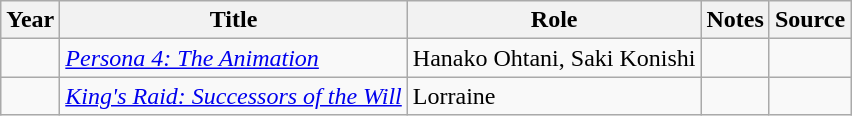<table class="wikitable sortable plainrowheaders">
<tr>
<th>Year</th>
<th>Title</th>
<th>Role</th>
<th class="unsortable">Notes</th>
<th class="unsortable">Source</th>
</tr>
<tr>
<td></td>
<td><em><a href='#'>Persona 4: The Animation</a></em></td>
<td>Hanako Ohtani, Saki Konishi</td>
<td></td>
<td></td>
</tr>
<tr>
<td></td>
<td><em><a href='#'>King's Raid: Successors of the Will</a></em></td>
<td>Lorraine</td>
<td></td>
<td></td>
</tr>
</table>
